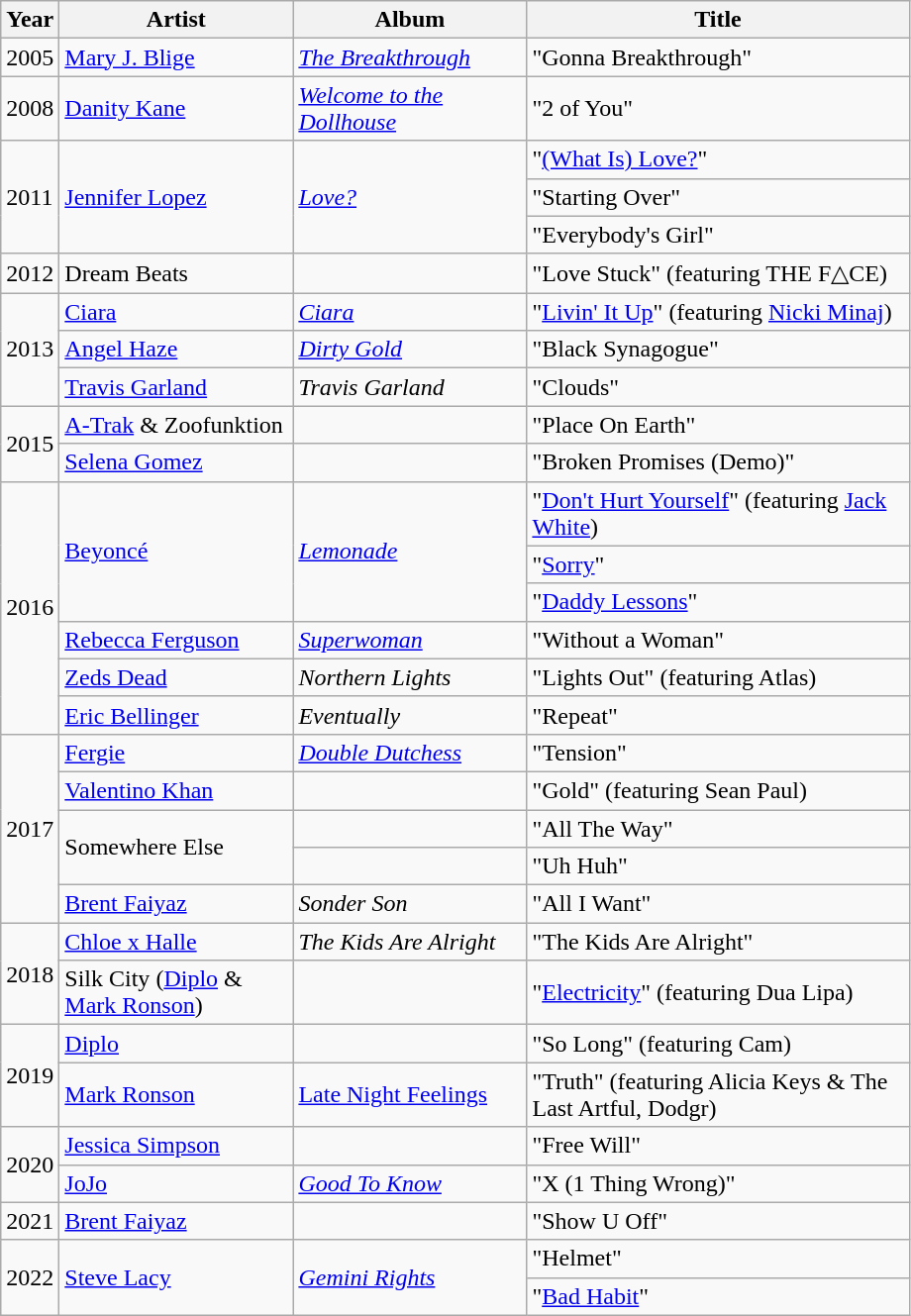<table class="wikitable">
<tr>
<th>Year</th>
<th width="150">Artist</th>
<th width="150">Album</th>
<th width="250">Title</th>
</tr>
<tr>
<td>2005</td>
<td><a href='#'>Mary J. Blige</a></td>
<td><em><a href='#'>The Breakthrough</a></em></td>
<td>"Gonna Breakthrough"</td>
</tr>
<tr>
<td>2008</td>
<td><a href='#'>Danity Kane</a></td>
<td><em><a href='#'>Welcome to the Dollhouse</a></em></td>
<td>"2 of You"</td>
</tr>
<tr>
<td rowspan="3">2011</td>
<td rowspan="3"><a href='#'>Jennifer Lopez</a></td>
<td rowspan="3"><em><a href='#'>Love?</a></em></td>
<td>"<a href='#'>(What Is) Love?</a>"</td>
</tr>
<tr>
<td>"Starting Over"</td>
</tr>
<tr>
<td>"Everybody's Girl"</td>
</tr>
<tr>
<td>2012</td>
<td>Dream Beats</td>
<td></td>
<td>"Love Stuck" <span>(featuring THE F△CE)</span></td>
</tr>
<tr>
<td rowspan="3">2013</td>
<td><a href='#'>Ciara</a></td>
<td><em><a href='#'>Ciara</a></em></td>
<td>"<a href='#'>Livin' It Up</a>" <span>(featuring <a href='#'>Nicki Minaj</a>)</span></td>
</tr>
<tr>
<td><a href='#'>Angel Haze</a></td>
<td><em><a href='#'>Dirty Gold</a></em></td>
<td>"Black Synagogue"</td>
</tr>
<tr>
<td><a href='#'>Travis Garland</a></td>
<td><em>Travis Garland</em></td>
<td>"Clouds"</td>
</tr>
<tr>
<td rowspan="2">2015</td>
<td><a href='#'>A-Trak</a> & Zoofunktion</td>
<td></td>
<td>"Place On Earth"</td>
</tr>
<tr>
<td><a href='#'>Selena Gomez</a></td>
<td></td>
<td>"Broken Promises (Demo)"</td>
</tr>
<tr>
<td rowspan="6">2016</td>
<td rowspan="3"><a href='#'>Beyoncé</a></td>
<td rowspan="3"><em><a href='#'>Lemonade</a></em></td>
<td>"<a href='#'>Don't Hurt Yourself</a>" <span>(featuring <a href='#'>Jack White</a>)</span></td>
</tr>
<tr>
<td>"<a href='#'>Sorry</a>"</td>
</tr>
<tr>
<td>"<a href='#'>Daddy Lessons</a>"</td>
</tr>
<tr>
<td><a href='#'>Rebecca Ferguson</a></td>
<td><em><a href='#'>Superwoman</a></em></td>
<td>"Without a Woman"</td>
</tr>
<tr>
<td><a href='#'>Zeds Dead</a></td>
<td><em>Northern Lights</em></td>
<td>"Lights Out" <span>(featuring Atlas)</span></td>
</tr>
<tr>
<td><a href='#'>Eric Bellinger</a></td>
<td><em>Eventually</em></td>
<td>"Repeat"</td>
</tr>
<tr>
<td rowspan="5">2017</td>
<td><a href='#'>Fergie</a></td>
<td><em><a href='#'>Double Dutchess</a></em></td>
<td>"Tension"</td>
</tr>
<tr>
<td><a href='#'>Valentino Khan</a></td>
<td></td>
<td>"Gold" <span>(featuring Sean Paul)</span></td>
</tr>
<tr>
<td rowspan="2">Somewhere Else</td>
<td></td>
<td>"All The Way"</td>
</tr>
<tr>
<td></td>
<td>"Uh Huh"</td>
</tr>
<tr>
<td><a href='#'>Brent Faiyaz</a></td>
<td><em>Sonder Son</em></td>
<td>"All I Want"</td>
</tr>
<tr>
<td rowspan="2">2018</td>
<td><a href='#'>Chloe x Halle</a></td>
<td><em>The Kids Are Alright</em></td>
<td>"The Kids Are Alright"</td>
</tr>
<tr>
<td>Silk City <span>(<a href='#'>Diplo</a> & <a href='#'>Mark Ronson</a>)</span></td>
<td></td>
<td>"<a href='#'>Electricity</a>" <span>(featuring Dua Lipa)</span></td>
</tr>
<tr>
<td rowspan="2">2019</td>
<td><a href='#'>Diplo</a></td>
<td></td>
<td>"So Long" <span>(featuring Cam)</span></td>
</tr>
<tr>
<td><a href='#'>Mark Ronson</a></td>
<td><a href='#'>Late Night Feelings</a></td>
<td>"Truth" <span>(featuring Alicia Keys & The Last Artful, Dodgr)</span></td>
</tr>
<tr>
<td rowspan="2">2020</td>
<td><a href='#'>Jessica Simpson</a></td>
<td></td>
<td>"Free Will"</td>
</tr>
<tr>
<td><a href='#'>JoJo</a></td>
<td><em><a href='#'>Good To Know</a></em></td>
<td>"X (1 Thing Wrong)"</td>
</tr>
<tr>
<td rowspan="1">2021</td>
<td><a href='#'>Brent Faiyaz</a></td>
<td></td>
<td>"Show U Off"</td>
</tr>
<tr>
<td rowspan="2">2022</td>
<td rowspan="2"><a href='#'>Steve Lacy</a></td>
<td rowspan="2"><em><a href='#'>Gemini Rights</a></em></td>
<td>"Helmet"</td>
</tr>
<tr>
<td>"<a href='#'>Bad Habit</a>"</td>
</tr>
</table>
